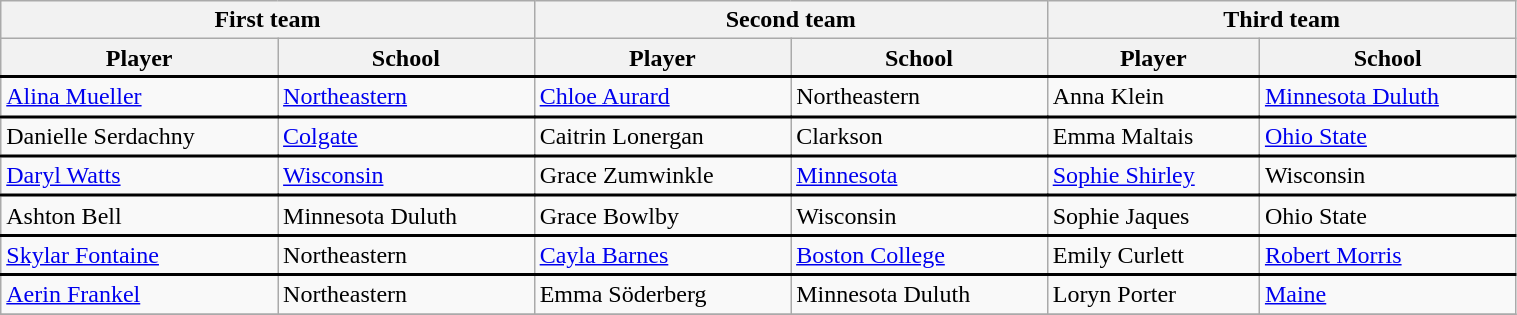<table class="wikitable" style="width:80%;">
<tr>
<th colspan=2>First team</th>
<th colspan=2>Second team</th>
<th colspan=2>Third team</th>
</tr>
<tr>
<th>Player</th>
<th>School</th>
<th>Player</th>
<th>School</th>
<th>Player</th>
<th>School</th>
</tr>
<tr>
</tr>
<tr style = "border-top:2px solid black;">
<td><a href='#'>Alina Mueller</a></td>
<td><a href='#'>Northeastern</a></td>
<td><a href='#'>Chloe Aurard</a></td>
<td>Northeastern</td>
<td>Anna Klein</td>
<td><a href='#'>Minnesota Duluth</a></td>
</tr>
<tr style = "border-top:2px solid black;">
<td>Danielle Serdachny</td>
<td><a href='#'>Colgate</a></td>
<td>Caitrin Lonergan</td>
<td>Clarkson</td>
<td>Emma Maltais</td>
<td><a href='#'>Ohio State</a></td>
</tr>
<tr style = "border-top:2px solid black;">
<td><a href='#'>Daryl Watts</a></td>
<td><a href='#'>Wisconsin</a></td>
<td>Grace Zumwinkle</td>
<td><a href='#'>Minnesota</a></td>
<td><a href='#'>Sophie Shirley</a></td>
<td>Wisconsin</td>
</tr>
<tr style = "border-top:2px solid black;">
<td>Ashton Bell</td>
<td>Minnesota Duluth</td>
<td>Grace Bowlby</td>
<td>Wisconsin</td>
<td>Sophie Jaques</td>
<td>Ohio State</td>
</tr>
<tr style = "border-top:2px solid black;">
<td><a href='#'>Skylar Fontaine</a></td>
<td>Northeastern</td>
<td><a href='#'>Cayla Barnes</a></td>
<td><a href='#'>Boston College</a></td>
<td>Emily Curlett</td>
<td><a href='#'>Robert Morris</a></td>
</tr>
<tr style = "border-top:2px solid black;">
<td><a href='#'>Aerin Frankel</a></td>
<td>Northeastern</td>
<td>Emma Söderberg</td>
<td>Minnesota Duluth</td>
<td>Loryn Porter</td>
<td><a href='#'>Maine</a></td>
</tr>
<tr>
</tr>
</table>
